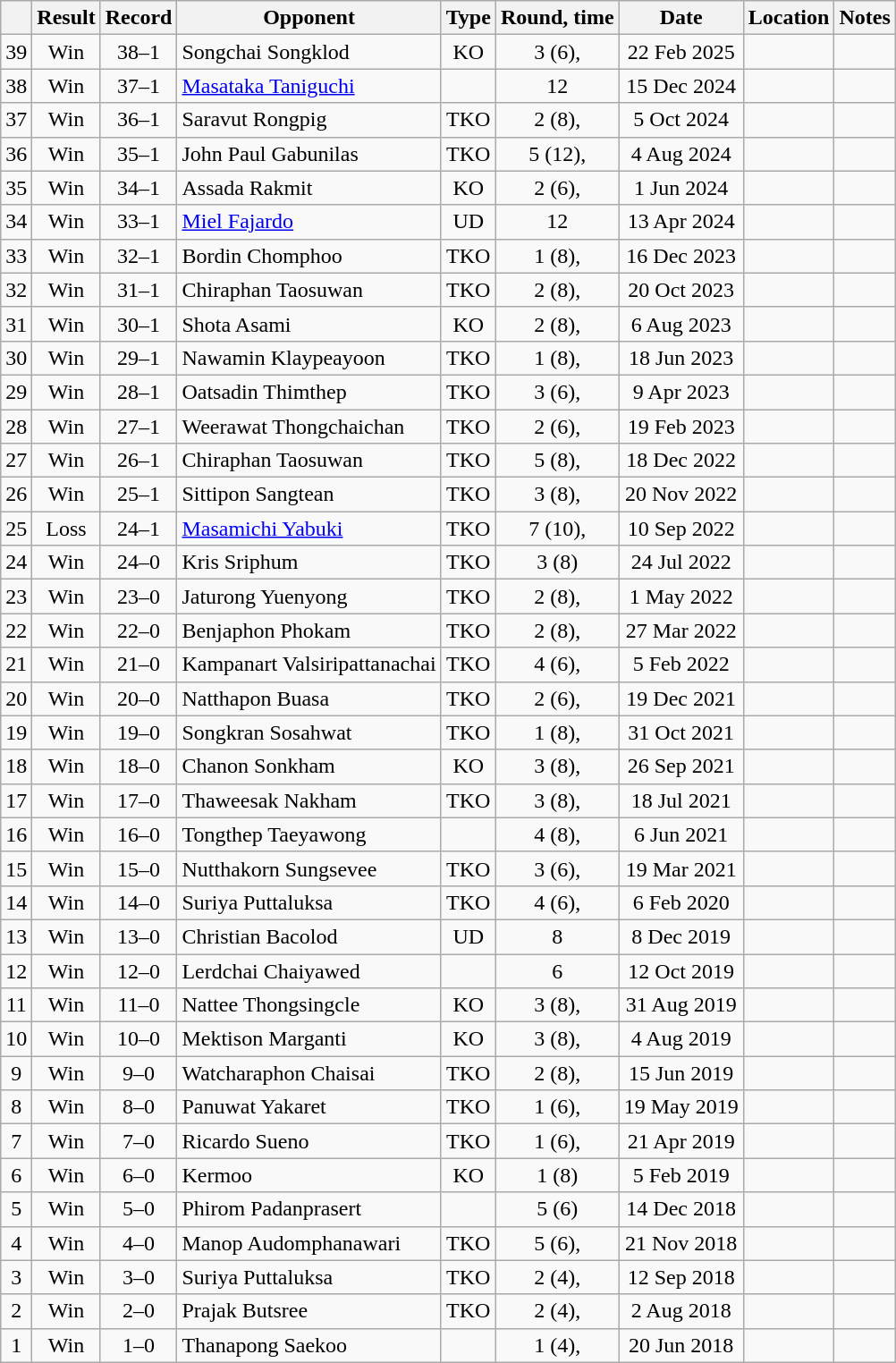<table class="wikitable" style="text-align:center">
<tr>
<th></th>
<th>Result</th>
<th>Record</th>
<th>Opponent</th>
<th>Type</th>
<th>Round, time</th>
<th>Date</th>
<th>Location</th>
<th>Notes</th>
</tr>
<tr>
<td>39</td>
<td>Win</td>
<td>38–1</td>
<td style="text-align:left;">Songchai Songklod</td>
<td>KO</td>
<td>3 (6), </td>
<td>22 Feb 2025</td>
<td style="text-align:left;"></td>
<td></td>
</tr>
<tr>
<td>38</td>
<td>Win</td>
<td>37–1</td>
<td style="text-align:left;"><a href='#'>Masataka Taniguchi</a></td>
<td></td>
<td>12</td>
<td>15 Dec 2024</td>
<td style="text-align:left;"></td>
<td style="text-align:left;"></td>
</tr>
<tr>
<td>37</td>
<td>Win</td>
<td>36–1</td>
<td style="text-align:left;">Saravut Rongpig</td>
<td>TKO</td>
<td>2 (8), </td>
<td>5 Oct 2024</td>
<td style="text-align:left;"></td>
<td></td>
</tr>
<tr>
<td>36</td>
<td>Win</td>
<td>35–1</td>
<td style="text-align:left;">John Paul Gabunilas</td>
<td>TKO</td>
<td>5 (12), </td>
<td>4 Aug 2024</td>
<td style="text-align:left;"></td>
<td style="text-align:left;"></td>
</tr>
<tr>
<td>35</td>
<td>Win</td>
<td>34–1</td>
<td style="text-align:left;">Assada Rakmit</td>
<td>KO</td>
<td>2 (6), </td>
<td>1 Jun 2024</td>
<td style="text-align:left;"></td>
<td></td>
</tr>
<tr>
<td>34</td>
<td>Win</td>
<td>33–1</td>
<td style="text-align:left;"><a href='#'>Miel Fajardo</a></td>
<td>UD</td>
<td>12</td>
<td>13 Apr 2024</td>
<td style="text-align:left;"></td>
<td style="text-align:left;"></td>
</tr>
<tr>
<td>33</td>
<td>Win</td>
<td>32–1</td>
<td style="text-align:left;">Bordin Chomphoo</td>
<td>TKO</td>
<td>1 (8), </td>
<td>16 Dec 2023</td>
<td style="text-align:left;"></td>
<td></td>
</tr>
<tr>
<td>32</td>
<td>Win</td>
<td>31–1</td>
<td style="text-align:left;">Chiraphan Taosuwan</td>
<td>TKO</td>
<td>2 (8), </td>
<td>20 Oct 2023</td>
<td style="text-align:left;"></td>
<td></td>
</tr>
<tr>
<td>31</td>
<td>Win</td>
<td>30–1</td>
<td style="text-align:left;">Shota Asami</td>
<td>KO</td>
<td>2 (8), </td>
<td>6 Aug 2023</td>
<td style="text-align:left;"></td>
<td></td>
</tr>
<tr>
<td>30</td>
<td>Win</td>
<td>29–1</td>
<td style="text-align:left;">Nawamin Klaypeayoon</td>
<td>TKO</td>
<td>1 (8), </td>
<td>18 Jun 2023</td>
<td style="text-align:left;"></td>
<td></td>
</tr>
<tr>
<td>29</td>
<td>Win</td>
<td>28–1</td>
<td style="text-align:left;">Oatsadin Thimthep</td>
<td>TKO</td>
<td>3 (6), </td>
<td>9 Apr 2023</td>
<td style="text-align:left;"></td>
<td></td>
</tr>
<tr>
<td>28</td>
<td>Win</td>
<td>27–1</td>
<td style="text-align:left;">Weerawat Thongchaichan</td>
<td>TKO</td>
<td>2 (6), </td>
<td>19 Feb 2023</td>
<td style="text-align:left;"></td>
<td></td>
</tr>
<tr>
<td>27</td>
<td>Win</td>
<td>26–1</td>
<td style="text-align:left;">Chiraphan Taosuwan</td>
<td>TKO</td>
<td>5 (8), </td>
<td>18 Dec 2022</td>
<td style="text-align:left;"></td>
<td></td>
</tr>
<tr>
<td>26</td>
<td>Win</td>
<td>25–1</td>
<td style="text-align:left;">Sittipon Sangtean</td>
<td>TKO</td>
<td>3 (8), </td>
<td>20 Nov 2022</td>
<td style="text-align:left;"></td>
<td></td>
</tr>
<tr>
<td>25</td>
<td>Loss</td>
<td>24–1</td>
<td style="text-align:left;"><a href='#'>Masamichi Yabuki</a></td>
<td>TKO</td>
<td>7 (10), </td>
<td>10 Sep 2022</td>
<td style="text-align:left;"></td>
<td></td>
</tr>
<tr>
<td>24</td>
<td>Win</td>
<td>24–0</td>
<td style="text-align:left;">Kris Sriphum</td>
<td>TKO</td>
<td>3 (8)</td>
<td>24 Jul 2022</td>
<td style="text-align:left;"></td>
<td></td>
</tr>
<tr>
<td>23</td>
<td>Win</td>
<td>23–0</td>
<td style="text-align:left;">Jaturong Yuenyong</td>
<td>TKO</td>
<td>2 (8), </td>
<td>1 May 2022</td>
<td style="text-align:left;"></td>
<td></td>
</tr>
<tr>
<td>22</td>
<td>Win</td>
<td>22–0</td>
<td style="text-align:left;">Benjaphon Phokam</td>
<td>TKO</td>
<td>2 (8), </td>
<td>27 Mar 2022</td>
<td style="text-align:left;"></td>
<td style="text-align:left;"></td>
</tr>
<tr>
<td>21</td>
<td>Win</td>
<td>21–0</td>
<td style="text-align:left;">Kampanart Valsiripattanachai</td>
<td>TKO</td>
<td>4 (6), </td>
<td>5 Feb 2022</td>
<td style="text-align:left;"></td>
<td></td>
</tr>
<tr>
<td>20</td>
<td>Win</td>
<td>20–0</td>
<td style="text-align:left;">Natthapon Buasa</td>
<td>TKO</td>
<td>2 (6), </td>
<td>19 Dec 2021</td>
<td style="text-align:left;"></td>
<td></td>
</tr>
<tr>
<td>19</td>
<td>Win</td>
<td>19–0</td>
<td style="text-align:left;">Songkran Sosahwat</td>
<td>TKO</td>
<td>1 (8), </td>
<td>31 Oct 2021</td>
<td style="text-align:left;"></td>
<td></td>
</tr>
<tr>
<td>18</td>
<td>Win</td>
<td>18–0</td>
<td style="text-align:left;">Chanon Sonkham</td>
<td>KO</td>
<td>3 (8), </td>
<td>26 Sep 2021</td>
<td style="text-align:left;"></td>
<td></td>
</tr>
<tr>
<td>17</td>
<td>Win</td>
<td>17–0</td>
<td style="text-align:left;">Thaweesak Nakham</td>
<td>TKO</td>
<td>3 (8), </td>
<td>18 Jul 2021</td>
<td style="text-align:left;"></td>
<td style="text-align:left;"></td>
</tr>
<tr>
<td>16</td>
<td>Win</td>
<td>16–0</td>
<td style="text-align:left;">Tongthep Taeyawong</td>
<td></td>
<td>4 (8), </td>
<td>6 Jun 2021</td>
<td style="text-align:left;"></td>
<td></td>
</tr>
<tr>
<td>15</td>
<td>Win</td>
<td>15–0</td>
<td style="text-align:left;">Nutthakorn Sungsevee</td>
<td>TKO</td>
<td>3 (6), </td>
<td>19 Mar 2021</td>
<td style="text-align:left;"></td>
<td></td>
</tr>
<tr>
<td>14</td>
<td>Win</td>
<td>14–0</td>
<td style="text-align:left;">Suriya Puttaluksa</td>
<td>TKO</td>
<td>4 (6), </td>
<td>6 Feb 2020</td>
<td style="text-align:left;"></td>
<td></td>
</tr>
<tr>
<td>13</td>
<td>Win</td>
<td>13–0</td>
<td style="text-align:left;">Christian Bacolod</td>
<td>UD</td>
<td>8</td>
<td>8 Dec 2019</td>
<td style="text-align:left;"></td>
<td></td>
</tr>
<tr>
<td>12</td>
<td>Win</td>
<td>12–0</td>
<td style="text-align:left;">Lerdchai Chaiyawed</td>
<td></td>
<td>6</td>
<td>12 Oct 2019</td>
<td style="text-align:left;"></td>
<td></td>
</tr>
<tr>
<td>11</td>
<td>Win</td>
<td>11–0</td>
<td style="text-align:left;">Nattee Thongsingcle</td>
<td>KO</td>
<td>3 (8), </td>
<td>31 Aug 2019</td>
<td style="text-align:left;"></td>
<td style="text-align:left;"></td>
</tr>
<tr>
<td>10</td>
<td>Win</td>
<td>10–0</td>
<td style="text-align:left;">Mektison Marganti</td>
<td>KO</td>
<td>3 (8), </td>
<td>4 Aug 2019</td>
<td style="text-align:left;"></td>
<td></td>
</tr>
<tr>
<td>9</td>
<td>Win</td>
<td>9–0</td>
<td style="text-align:left;">Watcharaphon Chaisai</td>
<td>TKO</td>
<td>2 (8), </td>
<td>15 Jun 2019</td>
<td style="text-align:left;"></td>
<td></td>
</tr>
<tr>
<td>8</td>
<td>Win</td>
<td>8–0</td>
<td style="text-align:left;">Panuwat Yakaret</td>
<td>TKO</td>
<td>1 (6), </td>
<td>19 May 2019</td>
<td style="text-align:left;"></td>
<td></td>
</tr>
<tr>
<td>7</td>
<td>Win</td>
<td>7–0</td>
<td style="text-align:left;">Ricardo Sueno</td>
<td>TKO</td>
<td>1 (6), </td>
<td>21 Apr 2019</td>
<td style="text-align:left;"></td>
<td></td>
</tr>
<tr>
<td>6</td>
<td>Win</td>
<td>6–0</td>
<td style="text-align:left;">Kermoo</td>
<td>KO</td>
<td>1 (8)</td>
<td>5 Feb 2019</td>
<td style="text-align:left;"></td>
<td></td>
</tr>
<tr>
<td>5</td>
<td>Win</td>
<td>5–0</td>
<td style="text-align:left;">Phirom Padanprasert</td>
<td></td>
<td>5 (6)</td>
<td>14 Dec 2018</td>
<td style="text-align:left;"></td>
<td></td>
</tr>
<tr>
<td>4</td>
<td>Win</td>
<td>4–0</td>
<td style="text-align:left;">Manop Audomphanawari</td>
<td>TKO</td>
<td>5 (6), </td>
<td>21 Nov 2018</td>
<td style="text-align:left;"></td>
<td></td>
</tr>
<tr>
<td>3</td>
<td>Win</td>
<td>3–0</td>
<td style="text-align:left;">Suriya Puttaluksa</td>
<td>TKO</td>
<td>2 (4), </td>
<td>12 Sep 2018</td>
<td style="text-align:left;"></td>
<td></td>
</tr>
<tr>
<td>2</td>
<td>Win</td>
<td>2–0</td>
<td style="text-align:left;">Prajak Butsree</td>
<td>TKO</td>
<td>2 (4), </td>
<td>2 Aug 2018</td>
<td style="text-align:left;"></td>
<td></td>
</tr>
<tr>
<td>1</td>
<td>Win</td>
<td>1–0</td>
<td style="text-align:left;">Thanapong Saekoo</td>
<td></td>
<td>1 (4), </td>
<td>20 Jun 2018</td>
<td style="text-align:left;"></td>
<td></td>
</tr>
</table>
